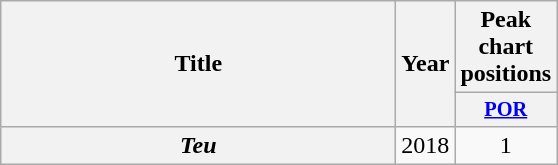<table class="wikitable plainrowheaders" style="text-align:center;" border="1">
<tr>
<th rowspan="2" scope="col" style="width:16em;">Title</th>
<th rowspan="2" scope="col">Year</th>
<th scope="col">Peak chart positions</th>
</tr>
<tr>
<th scope="col" style="width:3em;font-size:85%;"><a href='#'>POR</a><br></th>
</tr>
<tr>
<th scope="row"><em>Teu</em></th>
<td>2018</td>
<td>1</td>
</tr>
</table>
